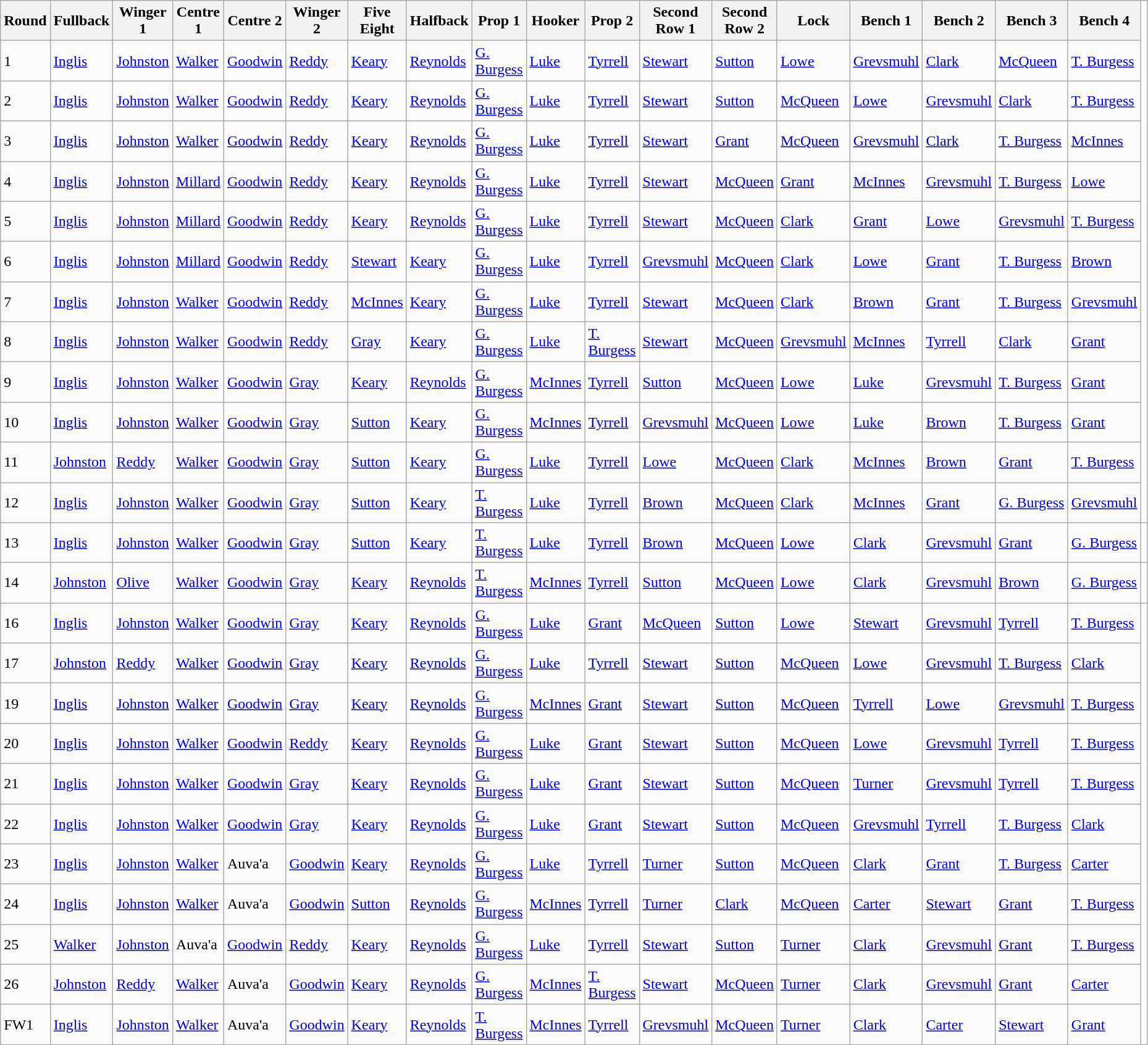<table class="wikitable" style="width:90%;">
<tr style="background:#FFF;">
<th style="width:2em">Round</th>
<th style="width:5em">Fullback</th>
<th style="width:5em">Winger 1</th>
<th style="width:5em">Centre 1</th>
<th style="width:5em">Centre 2</th>
<th style="width:5em">Winger 2</th>
<th style="width:5em">Five Eight</th>
<th style="width:5em">Halfback</th>
<th style="width:5em">Prop 1</th>
<th style="width:5em">Hooker</th>
<th style="width:5em">Prop 2</th>
<th style="width:5em">Second Row 1</th>
<th style="width:5em">Second Row 2</th>
<th style="width:5em">Lock</th>
<th style="width:5em">Bench 1</th>
<th style="width:5em">Bench 2</th>
<th style="width:5em">Bench 3</th>
<th style="width:5em">Bench 4</th>
</tr>
<tr>
<td>1</td>
<td><a href='#'>Inglis</a></td>
<td><a href='#'>Johnston</a></td>
<td><a href='#'>Walker</a></td>
<td><a href='#'>Goodwin</a></td>
<td><a href='#'>Reddy</a></td>
<td><a href='#'>Keary</a></td>
<td><a href='#'>Reynolds</a></td>
<td><a href='#'>G. Burgess</a></td>
<td><a href='#'>Luke</a></td>
<td><a href='#'>Tyrrell</a></td>
<td><a href='#'>Stewart</a></td>
<td><a href='#'>Sutton</a></td>
<td><a href='#'>Lowe</a></td>
<td><a href='#'>Grevsmuhl</a></td>
<td><a href='#'>Clark</a></td>
<td><a href='#'>McQueen</a></td>
<td><a href='#'>T. Burgess</a></td>
</tr>
<tr>
<td>2</td>
<td><a href='#'>Inglis</a></td>
<td><a href='#'>Johnston</a></td>
<td><a href='#'>Walker</a></td>
<td><a href='#'>Goodwin</a></td>
<td><a href='#'>Reddy</a></td>
<td><a href='#'>Keary</a></td>
<td><a href='#'>Reynolds</a></td>
<td><a href='#'>G. Burgess</a></td>
<td><a href='#'>Luke</a></td>
<td><a href='#'>Tyrrell</a></td>
<td><a href='#'>Stewart</a></td>
<td><a href='#'>Sutton</a></td>
<td><a href='#'>McQueen</a></td>
<td><a href='#'>Lowe</a></td>
<td><a href='#'>Grevsmuhl</a></td>
<td><a href='#'>Clark</a></td>
<td><a href='#'>T. Burgess</a></td>
</tr>
<tr>
<td>3</td>
<td><a href='#'>Inglis</a></td>
<td><a href='#'>Johnston</a></td>
<td><a href='#'>Walker</a></td>
<td><a href='#'>Goodwin</a></td>
<td><a href='#'>Reddy</a></td>
<td><a href='#'>Keary</a></td>
<td><a href='#'>Reynolds</a></td>
<td><a href='#'>G. Burgess</a></td>
<td><a href='#'>Luke</a></td>
<td><a href='#'>Tyrrell</a></td>
<td><a href='#'>Stewart</a></td>
<td><a href='#'>Grant</a></td>
<td><a href='#'>McQueen</a></td>
<td><a href='#'>Grevsmuhl</a></td>
<td><a href='#'>Clark</a></td>
<td><a href='#'>T. Burgess</a></td>
<td><a href='#'>McInnes</a></td>
</tr>
<tr>
<td>4</td>
<td><a href='#'>Inglis</a></td>
<td><a href='#'>Johnston</a></td>
<td><a href='#'>Millard</a></td>
<td><a href='#'>Goodwin</a></td>
<td><a href='#'>Reddy</a></td>
<td><a href='#'>Keary</a></td>
<td><a href='#'>Reynolds</a></td>
<td><a href='#'>G. Burgess</a></td>
<td><a href='#'>Luke</a></td>
<td><a href='#'>Tyrrell</a></td>
<td><a href='#'>Stewart</a></td>
<td><a href='#'>McQueen</a></td>
<td><a href='#'>Grant</a></td>
<td><a href='#'>McInnes</a></td>
<td><a href='#'>Grevsmuhl</a></td>
<td><a href='#'>T. Burgess</a></td>
<td><a href='#'>Lowe</a></td>
</tr>
<tr>
<td>5</td>
<td><a href='#'>Inglis</a></td>
<td><a href='#'>Johnston</a></td>
<td><a href='#'>Millard</a></td>
<td><a href='#'>Goodwin</a></td>
<td><a href='#'>Reddy</a></td>
<td><a href='#'>Keary</a></td>
<td><a href='#'>Reynolds</a></td>
<td><a href='#'>G. Burgess</a></td>
<td><a href='#'>Luke</a></td>
<td><a href='#'>Tyrrell</a></td>
<td><a href='#'>Stewart</a></td>
<td><a href='#'>McQueen</a></td>
<td><a href='#'>Clark</a></td>
<td><a href='#'>Grant</a></td>
<td><a href='#'>Lowe</a></td>
<td><a href='#'>Grevsmuhl</a></td>
<td><a href='#'>T. Burgess</a></td>
</tr>
<tr>
<td>6</td>
<td><a href='#'>Inglis</a></td>
<td><a href='#'>Johnston</a></td>
<td><a href='#'>Millard</a></td>
<td><a href='#'>Goodwin</a></td>
<td><a href='#'>Reddy</a></td>
<td><a href='#'>Stewart</a></td>
<td><a href='#'>Keary</a></td>
<td><a href='#'>G. Burgess</a></td>
<td><a href='#'>Luke</a></td>
<td><a href='#'>Tyrrell</a></td>
<td><a href='#'>Grevsmuhl</a></td>
<td><a href='#'>McQueen</a></td>
<td><a href='#'>Clark</a></td>
<td><a href='#'>Lowe</a></td>
<td><a href='#'>Grant</a></td>
<td><a href='#'>T. Burgess</a></td>
<td><a href='#'>Brown</a></td>
</tr>
<tr>
<td>7</td>
<td><a href='#'>Inglis</a></td>
<td><a href='#'>Johnston</a></td>
<td><a href='#'>Walker</a></td>
<td><a href='#'>Goodwin</a></td>
<td><a href='#'>Reddy</a></td>
<td><a href='#'>McInnes</a></td>
<td><a href='#'>Keary</a></td>
<td><a href='#'>G. Burgess</a></td>
<td><a href='#'>Luke</a></td>
<td><a href='#'>Tyrrell</a></td>
<td><a href='#'>Stewart</a></td>
<td><a href='#'>McQueen</a></td>
<td><a href='#'>Clark</a></td>
<td><a href='#'>Brown</a></td>
<td><a href='#'>Grant</a></td>
<td><a href='#'>T. Burgess</a></td>
<td><a href='#'>Grevsmuhl</a></td>
</tr>
<tr>
<td>8</td>
<td><a href='#'>Inglis</a></td>
<td><a href='#'>Johnston</a></td>
<td><a href='#'>Walker</a></td>
<td><a href='#'>Goodwin</a></td>
<td><a href='#'>Reddy</a></td>
<td><a href='#'>Gray</a></td>
<td><a href='#'>Keary</a></td>
<td><a href='#'>G. Burgess</a></td>
<td><a href='#'>Luke</a></td>
<td><a href='#'>T. Burgess</a></td>
<td><a href='#'>Stewart</a></td>
<td><a href='#'>McQueen</a></td>
<td><a href='#'>Grevsmuhl</a></td>
<td><a href='#'>McInnes</a></td>
<td><a href='#'>Tyrrell</a></td>
<td><a href='#'>Clark</a></td>
<td><a href='#'>Grant</a></td>
</tr>
<tr>
<td>9</td>
<td><a href='#'>Inglis</a></td>
<td><a href='#'>Johnston</a></td>
<td><a href='#'>Walker</a></td>
<td><a href='#'>Goodwin</a></td>
<td><a href='#'>Gray</a></td>
<td><a href='#'>Keary</a></td>
<td><a href='#'>Reynolds</a></td>
<td><a href='#'>G. Burgess</a></td>
<td><a href='#'>McInnes</a></td>
<td><a href='#'>Tyrrell</a></td>
<td><a href='#'>Sutton</a></td>
<td><a href='#'>McQueen</a></td>
<td><a href='#'>Lowe</a></td>
<td><a href='#'>Luke</a></td>
<td><a href='#'>Grevsmuhl</a></td>
<td><a href='#'>T. Burgess</a></td>
<td><a href='#'>Grant</a></td>
</tr>
<tr>
<td>10</td>
<td><a href='#'>Inglis</a></td>
<td><a href='#'>Johnston</a></td>
<td><a href='#'>Walker</a></td>
<td><a href='#'>Goodwin</a></td>
<td><a href='#'>Gray</a></td>
<td><a href='#'>Sutton</a></td>
<td><a href='#'>Keary</a></td>
<td><a href='#'>G. Burgess</a></td>
<td><a href='#'>McInnes</a></td>
<td><a href='#'>Tyrrell</a></td>
<td><a href='#'>Grevsmuhl</a></td>
<td><a href='#'>McQueen</a></td>
<td><a href='#'>Lowe</a></td>
<td><a href='#'>Luke</a></td>
<td><a href='#'>Brown</a></td>
<td><a href='#'>T. Burgess</a></td>
<td><a href='#'>Grant</a></td>
</tr>
<tr>
<td>11</td>
<td><a href='#'>Johnston</a></td>
<td><a href='#'>Reddy</a></td>
<td><a href='#'>Walker</a></td>
<td><a href='#'>Goodwin</a></td>
<td><a href='#'>Gray</a></td>
<td><a href='#'>Sutton</a></td>
<td><a href='#'>Keary</a></td>
<td><a href='#'>G. Burgess</a></td>
<td><a href='#'>Luke</a></td>
<td><a href='#'>Tyrrell</a></td>
<td><a href='#'>Lowe</a></td>
<td><a href='#'>McQueen</a></td>
<td><a href='#'>Clark</a></td>
<td><a href='#'>McInnes</a></td>
<td><a href='#'>Brown</a></td>
<td><a href='#'>Grant</a></td>
<td><a href='#'>T. Burgess</a></td>
</tr>
<tr>
<td>12</td>
<td><a href='#'>Inglis</a></td>
<td><a href='#'>Johnston</a></td>
<td><a href='#'>Walker</a></td>
<td><a href='#'>Goodwin</a></td>
<td><a href='#'>Gray</a></td>
<td><a href='#'>Sutton</a></td>
<td><a href='#'>Keary</a></td>
<td><a href='#'>T. Burgess</a></td>
<td><a href='#'>Luke</a></td>
<td><a href='#'>Tyrrell</a></td>
<td><a href='#'>Brown</a></td>
<td><a href='#'>McQueen</a></td>
<td><a href='#'>Clark</a></td>
<td><a href='#'>McInnes</a></td>
<td><a href='#'>Grant</a></td>
<td><a href='#'>G. Burgess</a></td>
<td><a href='#'>Grevsmuhl</a></td>
</tr>
<tr>
<td>13</td>
<td><a href='#'>Inglis</a></td>
<td><a href='#'>Johnston</a></td>
<td><a href='#'>Walker</a></td>
<td><a href='#'>Goodwin</a></td>
<td><a href='#'>Gray</a></td>
<td><a href='#'>Sutton</a></td>
<td><a href='#'>Keary</a></td>
<td><a href='#'>T. Burgess</a></td>
<td><a href='#'>Luke</a></td>
<td><a href='#'>Tyrrell</a></td>
<td><a href='#'>Brown</a></td>
<td><a href='#'>McQueen</a></td>
<td><a href='#'>Lowe</a></td>
<td><a href='#'>Clark</a></td>
<td><a href='#'>Grevsmuhl</a></td>
<td><a href='#'>Grant</a></td>
<td><a href='#'>G. Burgess</a></td>
<td></td>
</tr>
<tr>
<td>14</td>
<td><a href='#'>Johnston</a></td>
<td><a href='#'>Olive</a></td>
<td><a href='#'>Walker</a></td>
<td><a href='#'>Goodwin</a></td>
<td><a href='#'>Gray</a></td>
<td><a href='#'>Keary</a></td>
<td><a href='#'>Reynolds</a></td>
<td><a href='#'>T. Burgess</a></td>
<td><a href='#'>McInnes</a></td>
<td><a href='#'>Tyrrell</a></td>
<td><a href='#'>Sutton</a></td>
<td><a href='#'>McQueen</a></td>
<td><a href='#'>Lowe</a></td>
<td><a href='#'>Clark</a></td>
<td><a href='#'>Grevsmuhl</a></td>
<td><a href='#'>Brown</a></td>
<td><a href='#'>G. Burgess</a></td>
<td></td>
</tr>
<tr>
<td>16</td>
<td><a href='#'>Inglis</a></td>
<td><a href='#'>Johnston</a></td>
<td><a href='#'>Walker</a></td>
<td><a href='#'>Goodwin</a></td>
<td><a href='#'>Gray</a></td>
<td><a href='#'>Keary</a></td>
<td><a href='#'>Reynolds</a></td>
<td><a href='#'>G. Burgess</a></td>
<td><a href='#'>Luke</a></td>
<td><a href='#'>Grant</a></td>
<td><a href='#'>McQueen</a></td>
<td><a href='#'>Sutton</a></td>
<td><a href='#'>Lowe</a></td>
<td><a href='#'>Stewart</a></td>
<td><a href='#'>Grevsmuhl</a></td>
<td><a href='#'>Tyrrell</a></td>
<td><a href='#'>T. Burgess</a></td>
</tr>
<tr>
<td>17</td>
<td><a href='#'>Johnston</a></td>
<td><a href='#'>Reddy</a></td>
<td><a href='#'>Walker</a></td>
<td><a href='#'>Goodwin</a></td>
<td><a href='#'>Gray</a></td>
<td><a href='#'>Keary</a></td>
<td><a href='#'>Reynolds</a></td>
<td><a href='#'>G. Burgess</a></td>
<td><a href='#'>Luke</a></td>
<td><a href='#'>Tyrrell</a></td>
<td><a href='#'>Stewart</a></td>
<td><a href='#'>Sutton</a></td>
<td><a href='#'>McQueen</a></td>
<td><a href='#'>Lowe</a></td>
<td><a href='#'>Grevsmuhl</a></td>
<td><a href='#'>T. Burgess</a></td>
<td><a href='#'>Clark</a></td>
</tr>
<tr>
<td>19</td>
<td><a href='#'>Inglis</a></td>
<td><a href='#'>Johnston</a></td>
<td><a href='#'>Walker</a></td>
<td><a href='#'>Goodwin</a></td>
<td><a href='#'>Gray</a></td>
<td><a href='#'>Keary</a></td>
<td><a href='#'>Reynolds</a></td>
<td><a href='#'>G. Burgess</a></td>
<td><a href='#'>McInnes</a></td>
<td><a href='#'>Grant</a></td>
<td><a href='#'>Stewart</a></td>
<td><a href='#'>Sutton</a></td>
<td><a href='#'>McQueen</a></td>
<td><a href='#'>Tyrrell</a></td>
<td><a href='#'>Lowe</a></td>
<td><a href='#'>Grevsmuhl</a></td>
<td><a href='#'>T. Burgess</a></td>
</tr>
<tr>
<td>20</td>
<td><a href='#'>Inglis</a></td>
<td><a href='#'>Johnston</a></td>
<td><a href='#'>Walker</a></td>
<td><a href='#'>Goodwin</a></td>
<td><a href='#'>Reddy</a></td>
<td><a href='#'>Keary</a></td>
<td><a href='#'>Reynolds</a></td>
<td><a href='#'>G. Burgess</a></td>
<td><a href='#'>Luke</a></td>
<td><a href='#'>Grant</a></td>
<td><a href='#'>Stewart</a></td>
<td><a href='#'>Sutton</a></td>
<td><a href='#'>McQueen</a></td>
<td><a href='#'>Lowe</a></td>
<td><a href='#'>Grevsmuhl</a></td>
<td><a href='#'>Tyrrell</a></td>
<td><a href='#'>T. Burgess</a></td>
</tr>
<tr>
<td>21</td>
<td><a href='#'>Inglis</a></td>
<td><a href='#'>Johnston</a></td>
<td><a href='#'>Walker</a></td>
<td><a href='#'>Goodwin</a></td>
<td><a href='#'>Gray</a></td>
<td><a href='#'>Keary</a></td>
<td><a href='#'>Reynolds</a></td>
<td><a href='#'>G. Burgess</a></td>
<td><a href='#'>Luke</a></td>
<td><a href='#'>Grant</a></td>
<td><a href='#'>Stewart</a></td>
<td><a href='#'>Sutton</a></td>
<td><a href='#'>McQueen</a></td>
<td><a href='#'>Turner</a></td>
<td><a href='#'>Grevsmuhl</a></td>
<td><a href='#'>Tyrrell</a></td>
<td><a href='#'>T. Burgess</a></td>
</tr>
<tr>
<td>22</td>
<td><a href='#'>Inglis</a></td>
<td><a href='#'>Johnston</a></td>
<td><a href='#'>Walker</a></td>
<td><a href='#'>Goodwin</a></td>
<td><a href='#'>Gray</a></td>
<td><a href='#'>Keary</a></td>
<td><a href='#'>Reynolds</a></td>
<td><a href='#'>G. Burgess</a></td>
<td><a href='#'>Luke</a></td>
<td><a href='#'>Grant</a></td>
<td><a href='#'>Stewart</a></td>
<td><a href='#'>Sutton</a></td>
<td><a href='#'>McQueen</a></td>
<td><a href='#'>Grevsmuhl</a></td>
<td><a href='#'>Tyrrell</a></td>
<td><a href='#'>T. Burgess</a></td>
<td><a href='#'>Clark</a></td>
</tr>
<tr>
<td>23</td>
<td><a href='#'>Inglis</a></td>
<td><a href='#'>Johnston</a></td>
<td><a href='#'>Walker</a></td>
<td>Auva'a</td>
<td><a href='#'>Goodwin</a></td>
<td><a href='#'>Keary</a></td>
<td><a href='#'>Reynolds</a></td>
<td><a href='#'>G. Burgess</a></td>
<td><a href='#'>Luke</a></td>
<td><a href='#'>Tyrrell</a></td>
<td><a href='#'>Turner</a></td>
<td><a href='#'>Sutton</a></td>
<td><a href='#'>McQueen</a></td>
<td><a href='#'>Clark</a></td>
<td><a href='#'>Grant</a></td>
<td><a href='#'>T. Burgess</a></td>
<td><a href='#'>Carter</a></td>
</tr>
<tr>
<td>24</td>
<td><a href='#'>Inglis</a></td>
<td><a href='#'>Johnston</a></td>
<td><a href='#'>Walker</a></td>
<td>Auva'a</td>
<td><a href='#'>Goodwin</a></td>
<td><a href='#'>Sutton</a></td>
<td><a href='#'>Reynolds</a></td>
<td><a href='#'>G. Burgess</a></td>
<td><a href='#'>McInnes</a></td>
<td><a href='#'>Tyrrell</a></td>
<td><a href='#'>Turner</a></td>
<td><a href='#'>Clark</a></td>
<td><a href='#'>McQueen</a></td>
<td><a href='#'>Carter</a></td>
<td><a href='#'>Stewart</a></td>
<td><a href='#'>Grant</a></td>
<td><a href='#'>T. Burgess</a></td>
</tr>
<tr>
<td>25</td>
<td><a href='#'>Walker</a></td>
<td><a href='#'>Johnston</a></td>
<td>Auva'a</td>
<td><a href='#'>Goodwin</a></td>
<td><a href='#'>Reddy</a></td>
<td><a href='#'>Keary</a></td>
<td><a href='#'>Reynolds</a></td>
<td><a href='#'>G. Burgess</a></td>
<td><a href='#'>Luke</a></td>
<td><a href='#'>Tyrrell</a></td>
<td><a href='#'>Stewart</a></td>
<td><a href='#'>Sutton</a></td>
<td><a href='#'>Turner</a></td>
<td><a href='#'>Clark</a></td>
<td><a href='#'>Grevsmuhl</a></td>
<td><a href='#'>Grant</a></td>
<td><a href='#'>T. Burgess</a></td>
</tr>
<tr>
<td>26</td>
<td><a href='#'>Johnston</a></td>
<td><a href='#'>Reddy</a></td>
<td><a href='#'>Walker</a></td>
<td>Auva'a</td>
<td><a href='#'>Goodwin</a></td>
<td><a href='#'>Keary</a></td>
<td><a href='#'>Reynolds</a></td>
<td><a href='#'>G. Burgess</a></td>
<td><a href='#'>McInnes</a></td>
<td><a href='#'>T. Burgess</a></td>
<td><a href='#'>Stewart</a></td>
<td><a href='#'>McQueen</a></td>
<td><a href='#'>Turner</a></td>
<td><a href='#'>Clark</a></td>
<td><a href='#'>Grevsmuhl</a></td>
<td><a href='#'>Grant</a></td>
<td><a href='#'>Carter</a></td>
</tr>
<tr>
<td>FW1</td>
<td><a href='#'>Inglis</a></td>
<td><a href='#'>Johnston</a></td>
<td><a href='#'>Walker</a></td>
<td>Auva'a</td>
<td><a href='#'>Goodwin</a></td>
<td><a href='#'>Keary</a></td>
<td><a href='#'>Reynolds</a></td>
<td><a href='#'>T. Burgess</a></td>
<td><a href='#'>McInnes</a></td>
<td><a href='#'>Tyrrell</a></td>
<td><a href='#'>Grevsmuhl</a></td>
<td><a href='#'>McQueen</a></td>
<td><a href='#'>Turner</a></td>
<td><a href='#'>Clark</a></td>
<td><a href='#'>Carter</a></td>
<td><a href='#'>Stewart</a></td>
<td><a href='#'>Grant</a></td>
</tr>
</table>
